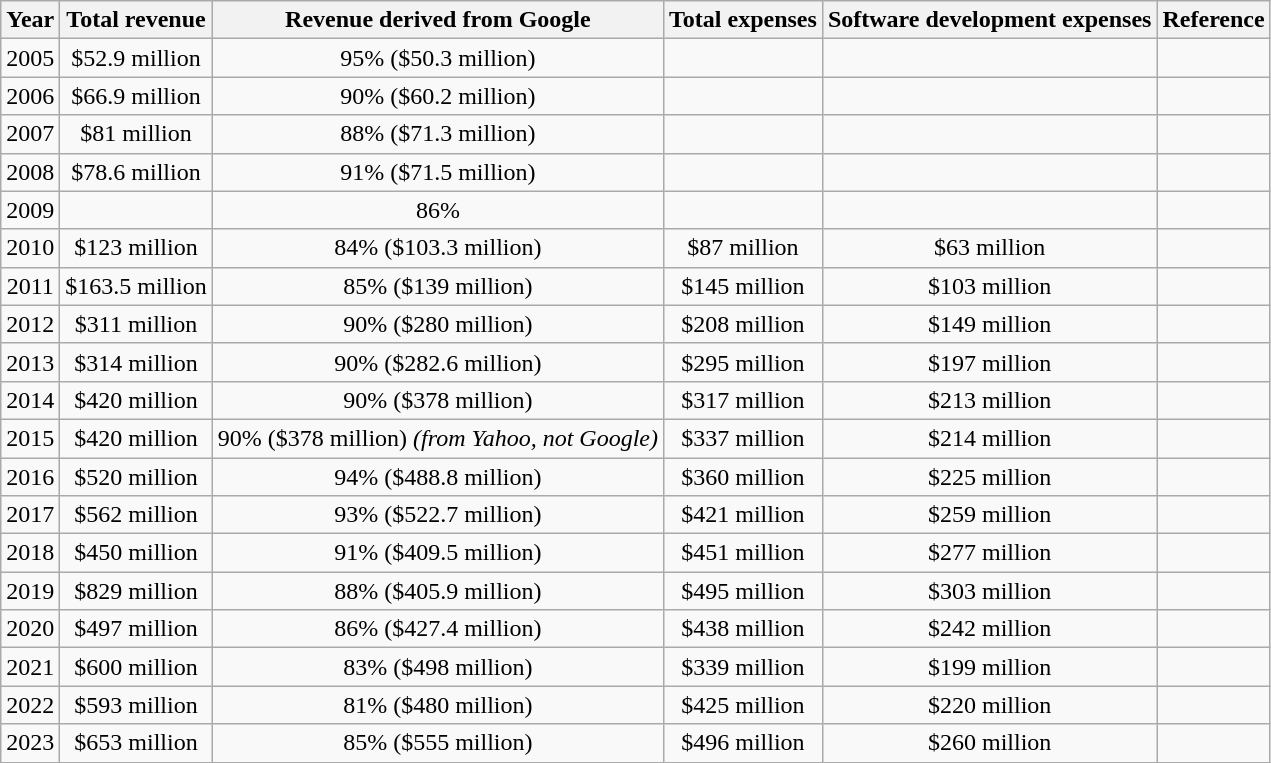<table class="wikitable" style="text-align:center">
<tr>
<th>Year</th>
<th>Total revenue</th>
<th>Revenue derived from Google</th>
<th>Total expenses</th>
<th>Software development expenses</th>
<th>Reference</th>
</tr>
<tr>
<td>2005</td>
<td>$52.9 million</td>
<td>95% ($50.3 million)</td>
<td></td>
<td></td>
<td></td>
</tr>
<tr>
<td>2006</td>
<td>$66.9 million</td>
<td>90% ($60.2 million)</td>
<td></td>
<td></td>
<td></td>
</tr>
<tr>
<td>2007</td>
<td>$81 million</td>
<td>88% ($71.3 million)</td>
<td></td>
<td></td>
<td></td>
</tr>
<tr>
<td>2008</td>
<td>$78.6 million</td>
<td>91% ($71.5 million)</td>
<td></td>
<td></td>
<td></td>
</tr>
<tr>
<td>2009</td>
<td></td>
<td>86%</td>
<td></td>
<td></td>
<td></td>
</tr>
<tr>
<td>2010</td>
<td>$123 million</td>
<td>84% ($103.3 million)</td>
<td>$87 million</td>
<td>$63 million</td>
<td></td>
</tr>
<tr>
<td>2011</td>
<td>$163.5 million</td>
<td>85% ($139 million)</td>
<td>$145 million</td>
<td>$103 million</td>
<td></td>
</tr>
<tr>
<td>2012</td>
<td>$311 million</td>
<td>90% ($280 million)</td>
<td>$208 million</td>
<td>$149 million</td>
<td></td>
</tr>
<tr>
<td>2013</td>
<td>$314 million</td>
<td>90% ($282.6 million)</td>
<td>$295 million</td>
<td>$197 million</td>
<td></td>
</tr>
<tr>
<td>2014</td>
<td>$420 million</td>
<td>90% ($378 million)</td>
<td>$317 million</td>
<td>$213 million</td>
<td></td>
</tr>
<tr>
<td>2015</td>
<td>$420 million</td>
<td>90% ($378 million) <em>(from Yahoo, not Google)</em></td>
<td>$337 million</td>
<td>$214 million</td>
<td></td>
</tr>
<tr>
<td>2016</td>
<td>$520 million</td>
<td>94% ($488.8 million)</td>
<td>$360 million</td>
<td>$225 million</td>
<td></td>
</tr>
<tr>
<td>2017</td>
<td>$562 million</td>
<td>93% ($522.7 million)</td>
<td>$421 million</td>
<td>$259 million</td>
<td></td>
</tr>
<tr>
<td>2018</td>
<td>$450 million</td>
<td>91% ($409.5 million)</td>
<td>$451 million</td>
<td>$277 million</td>
<td></td>
</tr>
<tr>
<td>2019</td>
<td>$829 million</td>
<td>88% ($405.9 million)</td>
<td>$495 million</td>
<td>$303 million</td>
<td></td>
</tr>
<tr>
<td>2020</td>
<td>$497 million</td>
<td>86% ($427.4 million)</td>
<td>$438 million</td>
<td>$242 million</td>
<td></td>
</tr>
<tr>
<td>2021</td>
<td>$600 million</td>
<td>83% ($498 million)</td>
<td>$339 million</td>
<td>$199 million</td>
<td></td>
</tr>
<tr>
<td>2022</td>
<td>$593 million</td>
<td>81% ($480 million)</td>
<td>$425 million</td>
<td>$220 million</td>
<td></td>
</tr>
<tr>
<td>2023</td>
<td>$653 million</td>
<td>85% ($555 million)</td>
<td>$496 million</td>
<td>$260 million</td>
<td></td>
</tr>
</table>
